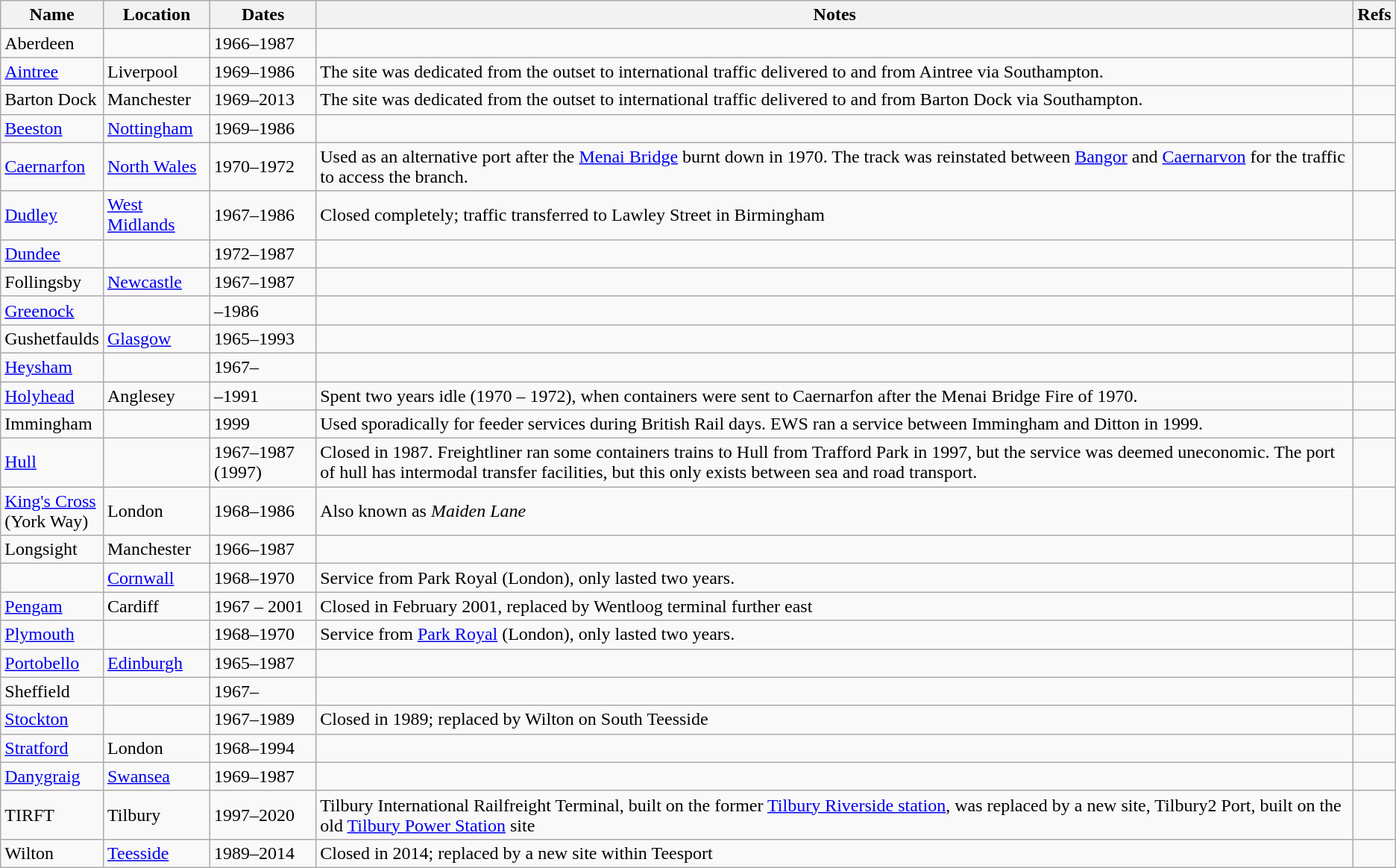<table class="wikitable mw-collapsible autocollapse">
<tr>
<th>Name</th>
<th>Location</th>
<th>Dates</th>
<th>Notes</th>
<th>Refs</th>
</tr>
<tr>
<td>Aberdeen</td>
<td></td>
<td>1966–1987</td>
<td></td>
<td></td>
</tr>
<tr>
<td><a href='#'>Aintree</a></td>
<td>Liverpool</td>
<td>1969–1986</td>
<td>The site was dedicated from the outset to international traffic delivered to and from Aintree via Southampton.</td>
<td></td>
</tr>
<tr>
<td>Barton Dock</td>
<td>Manchester</td>
<td>1969–2013</td>
<td>The site was dedicated from the outset to international traffic delivered to and from Barton Dock via Southampton.</td>
<td></td>
</tr>
<tr>
<td><a href='#'>Beeston</a></td>
<td><a href='#'>Nottingham</a></td>
<td>1969–1986</td>
<td></td>
<td></td>
</tr>
<tr>
<td><a href='#'>Caernarfon</a></td>
<td><a href='#'>North Wales</a></td>
<td>1970–1972</td>
<td>Used as an alternative port after the <a href='#'>Menai Bridge</a> burnt down in 1970. The track was reinstated between <a href='#'>Bangor</a> and <a href='#'>Caernarvon</a> for the traffic to access the branch.</td>
<td></td>
</tr>
<tr>
<td><a href='#'>Dudley</a></td>
<td><a href='#'>West Midlands</a></td>
<td>1967–1986</td>
<td>Closed completely; traffic transferred to Lawley Street in Birmingham</td>
<td></td>
</tr>
<tr>
<td><a href='#'>Dundee</a></td>
<td></td>
<td>1972–1987</td>
<td></td>
<td></td>
</tr>
<tr>
<td>Follingsby</td>
<td><a href='#'>Newcastle</a></td>
<td>1967–1987</td>
<td></td>
<td></td>
</tr>
<tr>
<td><a href='#'>Greenock</a></td>
<td></td>
<td>–1986</td>
<td></td>
<td></td>
</tr>
<tr>
<td>Gushetfaulds</td>
<td><a href='#'>Glasgow</a></td>
<td>1965–1993</td>
<td></td>
<td></td>
</tr>
<tr>
<td><a href='#'>Heysham</a></td>
<td></td>
<td>1967–</td>
<td></td>
<td></td>
</tr>
<tr>
<td><a href='#'>Holyhead</a></td>
<td>Anglesey</td>
<td>–1991</td>
<td>Spent two years idle (1970 – 1972), when containers were sent to Caernarfon after the Menai Bridge Fire of 1970.</td>
<td></td>
</tr>
<tr>
<td>Immingham</td>
<td></td>
<td>1999</td>
<td>Used sporadically for feeder services during British Rail days. EWS ran a service between Immingham and Ditton in 1999.</td>
<td></td>
</tr>
<tr>
<td><a href='#'>Hull</a></td>
<td></td>
<td>1967–1987 (1997)</td>
<td>Closed in 1987. Freightliner ran some containers trains to Hull from Trafford Park in 1997, but the service was deemed uneconomic. The port of hull has intermodal transfer facilities, but this only exists between sea and road transport.</td>
<td></td>
</tr>
<tr>
<td><a href='#'>King's Cross</a><br>(York Way)</td>
<td>London</td>
<td>1968–1986</td>
<td>Also known as <em>Maiden Lane</em></td>
<td></td>
</tr>
<tr>
<td>Longsight</td>
<td>Manchester</td>
<td>1966–1987</td>
<td></td>
<td></td>
</tr>
<tr>
<td></td>
<td><a href='#'>Cornwall</a></td>
<td>1968–1970</td>
<td>Service from Park Royal (London), only lasted two years.</td>
<td></td>
</tr>
<tr>
<td><a href='#'>Pengam</a></td>
<td>Cardiff</td>
<td>1967 – 2001</td>
<td>Closed in February 2001, replaced by Wentloog terminal further east</td>
<td></td>
</tr>
<tr>
<td><a href='#'>Plymouth</a></td>
<td></td>
<td>1968–1970</td>
<td>Service from <a href='#'>Park Royal</a> (London), only lasted two years.</td>
<td></td>
</tr>
<tr>
<td><a href='#'>Portobello</a></td>
<td><a href='#'>Edinburgh</a></td>
<td>1965–1987</td>
<td></td>
<td></td>
</tr>
<tr>
<td>Sheffield</td>
<td></td>
<td>1967–</td>
<td></td>
<td></td>
</tr>
<tr>
<td><a href='#'>Stockton</a></td>
<td></td>
<td>1967–1989</td>
<td>Closed in 1989; replaced by Wilton on South Teesside</td>
<td></td>
</tr>
<tr>
<td><a href='#'>Stratford</a></td>
<td>London</td>
<td>1968–1994</td>
<td></td>
<td></td>
</tr>
<tr>
<td><a href='#'>Danygraig</a></td>
<td><a href='#'>Swansea</a></td>
<td>1969–1987</td>
<td></td>
<td></td>
</tr>
<tr>
<td>TIRFT</td>
<td>Tilbury</td>
<td>1997–2020</td>
<td>Tilbury International Railfreight Terminal, built on the former <a href='#'>Tilbury Riverside station</a>, was replaced by a new site, Tilbury2 Port, built on the old <a href='#'>Tilbury Power Station</a> site</td>
<td></td>
</tr>
<tr>
<td>Wilton</td>
<td><a href='#'>Teesside</a></td>
<td>1989–2014</td>
<td>Closed in 2014; replaced by a new site within Teesport</td>
<td></td>
</tr>
</table>
